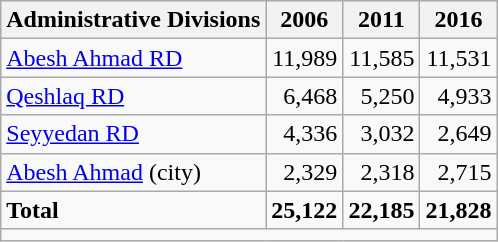<table class="wikitable">
<tr>
<th>Administrative Divisions</th>
<th>2006</th>
<th>2011</th>
<th>2016</th>
</tr>
<tr>
<td><a href='#'>Abesh Ahmad RD</a></td>
<td style="text-align: right;">11,989</td>
<td style="text-align: right;">11,585</td>
<td style="text-align: right;">11,531</td>
</tr>
<tr>
<td><a href='#'>Qeshlaq RD</a></td>
<td style="text-align: right;">6,468</td>
<td style="text-align: right;">5,250</td>
<td style="text-align: right;">4,933</td>
</tr>
<tr>
<td><a href='#'>Seyyedan RD</a></td>
<td style="text-align: right;">4,336</td>
<td style="text-align: right;">3,032</td>
<td style="text-align: right;">2,649</td>
</tr>
<tr>
<td><a href='#'>Abesh Ahmad</a> (city)</td>
<td style="text-align: right;">2,329</td>
<td style="text-align: right;">2,318</td>
<td style="text-align: right;">2,715</td>
</tr>
<tr>
<td><strong>Total</strong></td>
<td style="text-align: right;"><strong>25,122</strong></td>
<td style="text-align: right;"><strong>22,185</strong></td>
<td style="text-align: right;"><strong>21,828</strong></td>
</tr>
<tr>
<td colspan=4></td>
</tr>
</table>
